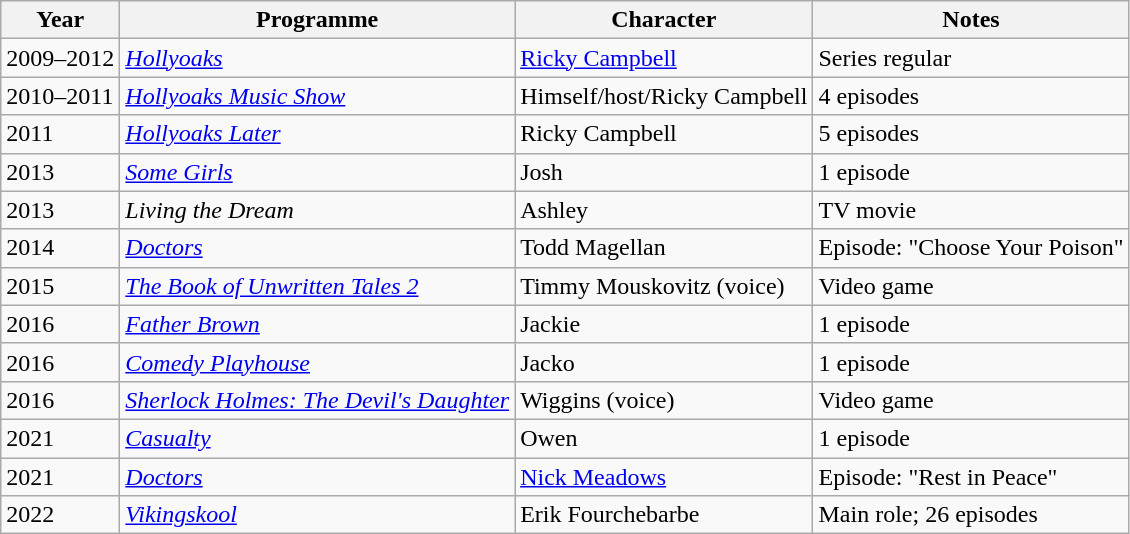<table class="wikitable">
<tr>
<th>Year</th>
<th>Programme</th>
<th>Character</th>
<th>Notes</th>
</tr>
<tr>
<td>2009–2012</td>
<td><em><a href='#'>Hollyoaks</a></em></td>
<td><a href='#'>Ricky Campbell</a></td>
<td>Series regular</td>
</tr>
<tr>
<td>2010–2011</td>
<td><em><a href='#'>Hollyoaks Music Show</a></em></td>
<td>Himself/host/Ricky Campbell</td>
<td>4 episodes</td>
</tr>
<tr>
<td>2011</td>
<td><em><a href='#'>Hollyoaks Later</a></em></td>
<td>Ricky Campbell</td>
<td>5 episodes</td>
</tr>
<tr>
<td>2013</td>
<td><em><a href='#'>Some Girls</a></em></td>
<td>Josh</td>
<td>1 episode</td>
</tr>
<tr>
<td>2013</td>
<td><em>Living the Dream</em></td>
<td>Ashley</td>
<td>TV movie</td>
</tr>
<tr>
<td>2014</td>
<td><em><a href='#'>Doctors</a></em></td>
<td>Todd Magellan</td>
<td>Episode: "Choose Your Poison"</td>
</tr>
<tr>
<td>2015</td>
<td><em><a href='#'>The Book of Unwritten Tales 2</a></em></td>
<td>Timmy Mouskovitz (voice)</td>
<td>Video game</td>
</tr>
<tr>
<td>2016</td>
<td><em><a href='#'>Father Brown</a></em></td>
<td>Jackie</td>
<td>1 episode</td>
</tr>
<tr>
<td>2016</td>
<td><em><a href='#'>Comedy Playhouse</a></em></td>
<td>Jacko</td>
<td>1 episode</td>
</tr>
<tr>
<td>2016</td>
<td><em><a href='#'>Sherlock Holmes: The Devil's Daughter</a></em></td>
<td>Wiggins (voice)</td>
<td>Video game</td>
</tr>
<tr>
<td>2021</td>
<td><em><a href='#'>Casualty</a></em></td>
<td>Owen</td>
<td>1 episode</td>
</tr>
<tr>
<td>2021</td>
<td><em><a href='#'>Doctors</a></em></td>
<td><a href='#'>Nick Meadows</a></td>
<td>Episode: "Rest in Peace"</td>
</tr>
<tr>
<td>2022</td>
<td><em><a href='#'>Vikingskool</a></em></td>
<td>Erik Fourchebarbe</td>
<td>Main role; 26 episodes</td>
</tr>
</table>
